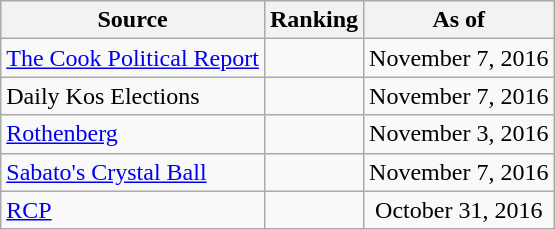<table class="wikitable" style="text-align:center">
<tr>
<th>Source</th>
<th>Ranking</th>
<th>As of</th>
</tr>
<tr>
<td align=left><a href='#'>The Cook Political Report</a></td>
<td></td>
<td>November 7, 2016</td>
</tr>
<tr>
<td align=left>Daily Kos Elections</td>
<td></td>
<td>November 7, 2016</td>
</tr>
<tr>
<td align=left><a href='#'>Rothenberg</a></td>
<td></td>
<td>November 3, 2016</td>
</tr>
<tr>
<td align=left><a href='#'>Sabato's Crystal Ball</a></td>
<td></td>
<td>November 7, 2016</td>
</tr>
<tr>
<td align="left"><a href='#'>RCP</a></td>
<td></td>
<td>October 31, 2016</td>
</tr>
</table>
